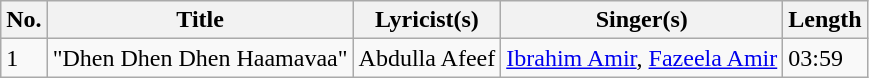<table class="wikitable">
<tr>
<th>No.</th>
<th>Title</th>
<th>Lyricist(s)</th>
<th>Singer(s)</th>
<th>Length</th>
</tr>
<tr>
<td>1</td>
<td>"Dhen Dhen Dhen Haamavaa"</td>
<td>Abdulla Afeef</td>
<td><a href='#'>Ibrahim Amir</a>, <a href='#'>Fazeela Amir</a></td>
<td>03:59</td>
</tr>
</table>
